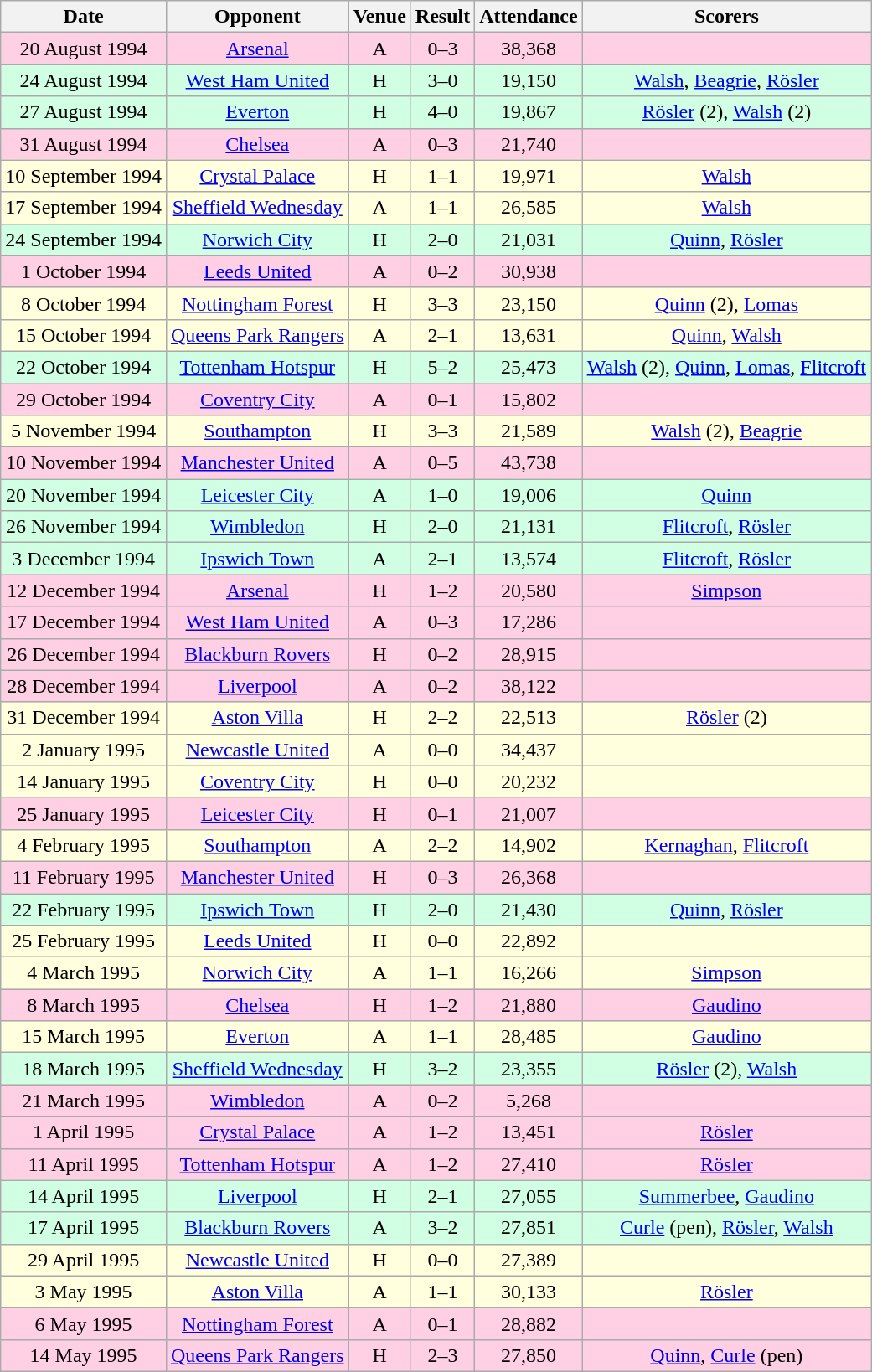<table class="wikitable sortable" style="font-size:100%; text-align:center">
<tr>
<th>Date</th>
<th>Opponent</th>
<th>Venue</th>
<th>Result</th>
<th>Attendance</th>
<th>Scorers</th>
</tr>
<tr style="background-color: #ffd0e3;">
<td>20 August 1994</td>
<td><a href='#'>Arsenal</a></td>
<td>A</td>
<td>0–3</td>
<td>38,368</td>
<td></td>
</tr>
<tr style="background-color: #d0ffe3;">
<td>24 August 1994</td>
<td><a href='#'>West Ham United</a></td>
<td>H</td>
<td>3–0</td>
<td>19,150</td>
<td><a href='#'>Walsh</a>, <a href='#'>Beagrie</a>, <a href='#'>Rösler</a></td>
</tr>
<tr style="background-color: #d0ffe3;">
<td>27 August 1994</td>
<td><a href='#'>Everton</a></td>
<td>H</td>
<td>4–0</td>
<td>19,867</td>
<td><a href='#'>Rösler</a> (2), <a href='#'>Walsh</a> (2)</td>
</tr>
<tr style="background-color: #ffd0e3;">
<td>31 August 1994</td>
<td><a href='#'>Chelsea</a></td>
<td>A</td>
<td>0–3</td>
<td>21,740</td>
<td></td>
</tr>
<tr style="background-color: #ffffdd;">
<td>10 September 1994</td>
<td><a href='#'>Crystal Palace</a></td>
<td>H</td>
<td>1–1</td>
<td>19,971</td>
<td><a href='#'>Walsh</a></td>
</tr>
<tr style="background-color: #ffffdd;">
<td>17 September 1994</td>
<td><a href='#'>Sheffield Wednesday</a></td>
<td>A</td>
<td>1–1</td>
<td>26,585</td>
<td><a href='#'>Walsh</a></td>
</tr>
<tr style="background-color: #d0ffe3;">
<td>24 September 1994</td>
<td><a href='#'>Norwich City</a></td>
<td>H</td>
<td>2–0</td>
<td>21,031</td>
<td><a href='#'>Quinn</a>, <a href='#'>Rösler</a></td>
</tr>
<tr style="background-color: #ffd0e3;">
<td>1 October 1994</td>
<td><a href='#'>Leeds United</a></td>
<td>A</td>
<td>0–2</td>
<td>30,938</td>
<td></td>
</tr>
<tr style="background-color: #ffffdd;">
<td>8 October 1994</td>
<td><a href='#'>Nottingham Forest</a></td>
<td>H</td>
<td>3–3</td>
<td>23,150</td>
<td><a href='#'>Quinn</a> (2), <a href='#'>Lomas</a></td>
</tr>
<tr style="background-color: #ffffdd;">
<td>15 October 1994</td>
<td><a href='#'>Queens Park Rangers</a></td>
<td>A</td>
<td>2–1</td>
<td>13,631</td>
<td><a href='#'>Quinn</a>, <a href='#'>Walsh</a></td>
</tr>
<tr style="background-color: #d0ffe3;">
<td>22 October 1994</td>
<td><a href='#'>Tottenham Hotspur</a></td>
<td>H</td>
<td>5–2</td>
<td>25,473</td>
<td><a href='#'>Walsh</a> (2), <a href='#'>Quinn</a>, <a href='#'>Lomas</a>, <a href='#'>Flitcroft</a></td>
</tr>
<tr style="background-color: #ffd0e3;">
<td>29 October 1994</td>
<td><a href='#'>Coventry City</a></td>
<td>A</td>
<td>0–1</td>
<td>15,802</td>
<td></td>
</tr>
<tr style="background-color: #ffffdd;">
<td>5 November 1994</td>
<td><a href='#'>Southampton</a></td>
<td>H</td>
<td>3–3</td>
<td>21,589</td>
<td><a href='#'>Walsh</a> (2), <a href='#'>Beagrie</a></td>
</tr>
<tr style="background-color: #ffd0e3;">
<td>10 November 1994</td>
<td><a href='#'>Manchester United</a></td>
<td>A</td>
<td>0–5</td>
<td>43,738</td>
<td></td>
</tr>
<tr style="background-color: #d0ffe3;">
<td>20 November 1994</td>
<td><a href='#'>Leicester City</a></td>
<td>A</td>
<td>1–0</td>
<td>19,006</td>
<td><a href='#'>Quinn</a></td>
</tr>
<tr style="background-color: #d0ffe3;">
<td>26 November 1994</td>
<td><a href='#'>Wimbledon</a></td>
<td>H</td>
<td>2–0</td>
<td>21,131</td>
<td><a href='#'>Flitcroft</a>, <a href='#'>Rösler</a></td>
</tr>
<tr style="background-color: #d0ffe3;">
<td>3 December 1994</td>
<td><a href='#'>Ipswich Town</a></td>
<td>A</td>
<td>2–1</td>
<td>13,574</td>
<td><a href='#'>Flitcroft</a>, <a href='#'>Rösler</a></td>
</tr>
<tr style="background-color: #ffd0e3;">
<td>12 December 1994</td>
<td><a href='#'>Arsenal</a></td>
<td>H</td>
<td>1–2</td>
<td>20,580</td>
<td><a href='#'>Simpson</a></td>
</tr>
<tr style="background-color: #ffd0e3;">
<td>17 December 1994</td>
<td><a href='#'>West Ham United</a></td>
<td>A</td>
<td>0–3</td>
<td>17,286</td>
<td></td>
</tr>
<tr style="background-color: #ffd0e3;">
<td>26 December 1994</td>
<td><a href='#'>Blackburn Rovers</a></td>
<td>H</td>
<td>0–2</td>
<td>28,915</td>
<td></td>
</tr>
<tr style="background-color: #ffd0e3;">
<td>28 December 1994</td>
<td><a href='#'>Liverpool</a></td>
<td>A</td>
<td>0–2</td>
<td>38,122</td>
<td></td>
</tr>
<tr style="background-color: #ffffdd;">
<td>31 December 1994</td>
<td><a href='#'>Aston Villa</a></td>
<td>H</td>
<td>2–2</td>
<td>22,513</td>
<td><a href='#'>Rösler</a> (2)</td>
</tr>
<tr style="background-color: #ffffdd;">
<td>2 January 1995</td>
<td><a href='#'>Newcastle United</a></td>
<td>A</td>
<td>0–0</td>
<td>34,437</td>
<td></td>
</tr>
<tr style="background-color: #ffffdd;">
<td>14 January 1995</td>
<td><a href='#'>Coventry City</a></td>
<td>H</td>
<td>0–0</td>
<td>20,232</td>
<td></td>
</tr>
<tr style="background-color: #ffd0e3;">
<td>25 January 1995</td>
<td><a href='#'>Leicester City</a></td>
<td>H</td>
<td>0–1</td>
<td>21,007</td>
<td></td>
</tr>
<tr style="background-color: #ffffdd;">
<td>4 February 1995</td>
<td><a href='#'>Southampton</a></td>
<td>A</td>
<td>2–2</td>
<td>14,902</td>
<td><a href='#'>Kernaghan</a>, <a href='#'>Flitcroft</a></td>
</tr>
<tr style="background-color: #ffd0e3;">
<td>11 February 1995</td>
<td><a href='#'>Manchester United</a></td>
<td>H</td>
<td>0–3</td>
<td>26,368</td>
<td></td>
</tr>
<tr style="background-color: #d0ffe3;">
<td>22 February 1995</td>
<td><a href='#'>Ipswich Town</a></td>
<td>H</td>
<td>2–0</td>
<td>21,430</td>
<td><a href='#'>Quinn</a>, <a href='#'>Rösler</a></td>
</tr>
<tr style="background-color: #ffffdd;">
<td>25 February 1995</td>
<td><a href='#'>Leeds United</a></td>
<td>H</td>
<td>0–0</td>
<td>22,892</td>
<td></td>
</tr>
<tr style="background-color: #ffffdd;">
<td>4 March 1995</td>
<td><a href='#'>Norwich City</a></td>
<td>A</td>
<td>1–1</td>
<td>16,266</td>
<td><a href='#'>Simpson</a></td>
</tr>
<tr style="background-color: #ffd0e3;">
<td>8 March 1995</td>
<td><a href='#'>Chelsea</a></td>
<td>H</td>
<td>1–2</td>
<td>21,880</td>
<td><a href='#'>Gaudino</a></td>
</tr>
<tr style="background-color: #ffffdd;">
<td>15 March 1995</td>
<td><a href='#'>Everton</a></td>
<td>A</td>
<td>1–1</td>
<td>28,485</td>
<td><a href='#'>Gaudino</a></td>
</tr>
<tr style="background-color: #d0ffe3;">
<td>18 March 1995</td>
<td><a href='#'>Sheffield Wednesday</a></td>
<td>H</td>
<td>3–2</td>
<td>23,355</td>
<td><a href='#'>Rösler</a> (2), <a href='#'>Walsh</a></td>
</tr>
<tr style="background-color: #ffd0e3;">
<td>21 March 1995</td>
<td><a href='#'>Wimbledon</a></td>
<td>A</td>
<td>0–2</td>
<td>5,268</td>
<td></td>
</tr>
<tr style="background-color: #ffd0e3;">
<td>1 April 1995</td>
<td><a href='#'>Crystal Palace</a></td>
<td>A</td>
<td>1–2</td>
<td>13,451</td>
<td><a href='#'>Rösler</a></td>
</tr>
<tr style="background-color: #ffd0e3;">
<td>11 April 1995</td>
<td><a href='#'>Tottenham Hotspur</a></td>
<td>A</td>
<td>1–2</td>
<td>27,410</td>
<td><a href='#'>Rösler</a></td>
</tr>
<tr style="background-color: #d0ffe3;">
<td>14 April 1995</td>
<td><a href='#'>Liverpool</a></td>
<td>H</td>
<td>2–1</td>
<td>27,055</td>
<td><a href='#'>Summerbee</a>, <a href='#'>Gaudino</a></td>
</tr>
<tr style="background-color: #d0ffe3;">
<td>17 April 1995</td>
<td><a href='#'>Blackburn Rovers</a></td>
<td>A</td>
<td>3–2</td>
<td>27,851</td>
<td><a href='#'>Curle</a> (pen), <a href='#'>Rösler</a>, <a href='#'>Walsh</a></td>
</tr>
<tr style="background-color: #ffffdd;">
<td>29 April 1995</td>
<td><a href='#'>Newcastle United</a></td>
<td>H</td>
<td>0–0</td>
<td>27,389</td>
<td></td>
</tr>
<tr style="background-color: #ffffdd;">
<td>3 May 1995</td>
<td><a href='#'>Aston Villa</a></td>
<td>A</td>
<td>1–1</td>
<td>30,133</td>
<td><a href='#'>Rösler</a></td>
</tr>
<tr style="background-color: #ffd0e3;">
<td>6 May 1995</td>
<td><a href='#'>Nottingham Forest</a></td>
<td>A</td>
<td>0–1</td>
<td>28,882</td>
<td></td>
</tr>
<tr style="background-color: #ffd0e3;">
<td>14 May 1995</td>
<td><a href='#'>Queens Park Rangers</a></td>
<td>H</td>
<td>2–3</td>
<td>27,850</td>
<td><a href='#'>Quinn</a>, <a href='#'>Curle</a> (pen)</td>
</tr>
</table>
